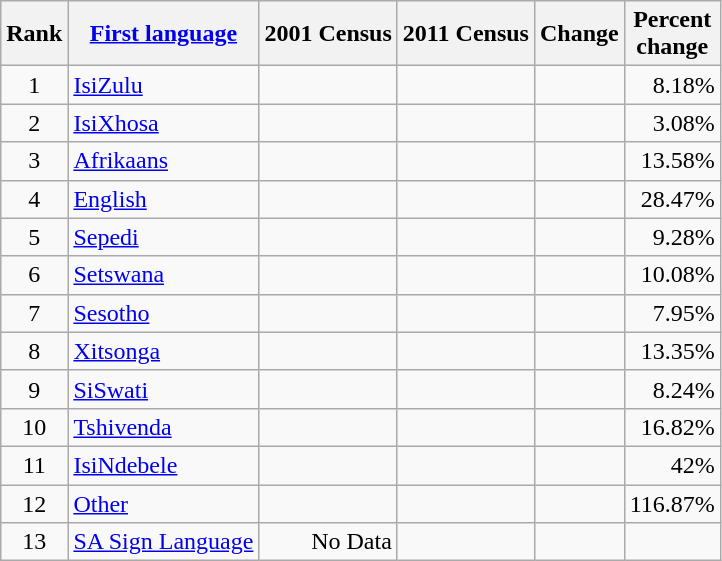<table class="wikitable sortable" style="text-align: right;">
<tr>
<th data-sort-type="number">Rank</th>
<th><a href='#'>First language</a></th>
<th>2001 Census</th>
<th>2011 Census</th>
<th data-sort-type="number">Change</th>
<th data-sort-type="number">Percent<br>change</th>
</tr>
<tr>
<td style="text-align: center;">1 </td>
<td style="text-align: left;"><a href='#'>IsiZulu</a></td>
<td></td>
<td></td>
<td> </td>
<td>8.18% </td>
</tr>
<tr>
<td style="text-align: center;">2 </td>
<td style="text-align: left;"><a href='#'>IsiXhosa</a></td>
<td></td>
<td></td>
<td> </td>
<td>3.08% </td>
</tr>
<tr>
<td style="text-align: center;">3 </td>
<td style="text-align: left;"><a href='#'>Afrikaans</a></td>
<td></td>
<td></td>
<td> </td>
<td>13.58% </td>
</tr>
<tr>
<td style="text-align: center;">4 </td>
<td style="text-align: left;"><a href='#'>English</a></td>
<td></td>
<td></td>
<td> </td>
<td>28.47% </td>
</tr>
<tr>
<td style="text-align: center;">5 </td>
<td style="text-align: left;"><a href='#'>Sepedi</a></td>
<td></td>
<td></td>
<td> </td>
<td>9.28% </td>
</tr>
<tr>
<td style="text-align: center;">6 </td>
<td style="text-align: left;"><a href='#'>Setswana</a></td>
<td></td>
<td></td>
<td> </td>
<td>10.08% </td>
</tr>
<tr>
<td style="text-align: center;">7 </td>
<td style="text-align: left;"><a href='#'>Sesotho</a></td>
<td></td>
<td></td>
<td> </td>
<td>7.95% </td>
</tr>
<tr>
<td style="text-align: center;">8 </td>
<td style="text-align: left;"><a href='#'>Xitsonga</a></td>
<td></td>
<td></td>
<td> </td>
<td>13.35% </td>
</tr>
<tr>
<td style="text-align: center;">9 </td>
<td style="text-align: left;"><a href='#'>SiSwati</a></td>
<td></td>
<td></td>
<td> </td>
<td>8.24% </td>
</tr>
<tr>
<td style="text-align: center;">10 </td>
<td style="text-align: left;"><a href='#'>Tshivenda</a></td>
<td></td>
<td></td>
<td> </td>
<td>16.82% </td>
</tr>
<tr>
<td style="text-align: center;">11 </td>
<td style="text-align: left;"><a href='#'>IsiNdebele</a></td>
<td></td>
<td></td>
<td> </td>
<td>42% </td>
</tr>
<tr>
<td style="text-align: center;">12 </td>
<td style="text-align: left;"><a href='#'>Other</a></td>
<td></td>
<td></td>
<td> </td>
<td>116.87% </td>
</tr>
<tr class="sortbottom">
<td style="text-align: center;">13 </td>
<td style="text-align: left;"><a href='#'>SA Sign Language</a></td>
<td>No Data</td>
<td></td>
<td></td>
<td></td>
</tr>
</table>
